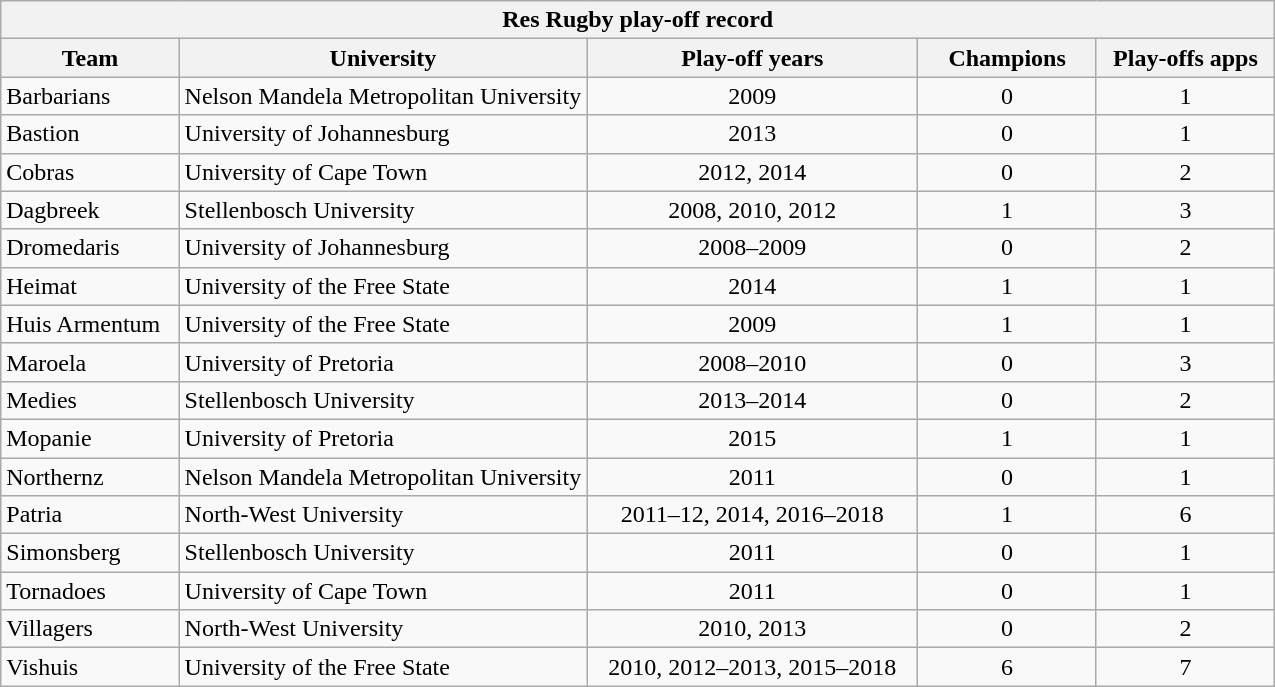<table class="wikitable" style="text-align:center">
<tr>
<th colspan="100%" align=center><strong>Res Rugby play-off record</strong></th>
</tr>
<tr>
<th width="14%">Team</th>
<th width="32%">University</th>
<th width="26%">Play-off years</th>
<th width="14%">Champions</th>
<th width="14%">Play-offs apps</th>
</tr>
<tr>
<td style="text-align:left;">Barbarians</td>
<td style="text-align:left;">Nelson Mandela Metropolitan University</td>
<td>2009</td>
<td>0</td>
<td>1</td>
</tr>
<tr>
<td style="text-align:left;">Bastion</td>
<td style="text-align:left;">University of Johannesburg</td>
<td>2013</td>
<td>0</td>
<td>1</td>
</tr>
<tr>
<td style="text-align:left;">Cobras</td>
<td style="text-align:left;">University of Cape Town</td>
<td>2012, 2014</td>
<td>0</td>
<td>2</td>
</tr>
<tr>
<td style="text-align:left;">Dagbreek</td>
<td style="text-align:left;">Stellenbosch University</td>
<td>2008, 2010, 2012</td>
<td>1</td>
<td>3</td>
</tr>
<tr>
<td style="text-align:left;">Dromedaris</td>
<td style="text-align:left;">University of Johannesburg</td>
<td>2008–2009</td>
<td>0</td>
<td>2</td>
</tr>
<tr>
<td style="text-align:left;">Heimat</td>
<td style="text-align:left;">University of the Free State</td>
<td>2014</td>
<td>1</td>
<td>1</td>
</tr>
<tr>
<td style="text-align:left;">Huis Armentum</td>
<td style="text-align:left;">University of the Free State</td>
<td>2009</td>
<td>1</td>
<td>1</td>
</tr>
<tr>
<td style="text-align:left;">Maroela</td>
<td style="text-align:left;">University of Pretoria</td>
<td>2008–2010</td>
<td>0</td>
<td>3</td>
</tr>
<tr>
<td style="text-align:left;">Medies</td>
<td style="text-align:left;">Stellenbosch University</td>
<td>2013–2014</td>
<td>0</td>
<td>2</td>
</tr>
<tr>
<td style="text-align:left;">Mopanie</td>
<td style="text-align:left;">University of Pretoria</td>
<td>2015</td>
<td>1</td>
<td>1</td>
</tr>
<tr>
<td style="text-align:left;">Northernz</td>
<td style="text-align:left;">Nelson Mandela Metropolitan University</td>
<td>2011</td>
<td>0</td>
<td>1</td>
</tr>
<tr>
<td style="text-align:left;">Patria</td>
<td style="text-align:left;">North-West University</td>
<td>2011–12, 2014, 2016–2018</td>
<td>1</td>
<td>6</td>
</tr>
<tr>
<td style="text-align:left;">Simonsberg</td>
<td style="text-align:left;">Stellenbosch University</td>
<td>2011</td>
<td>0</td>
<td>1</td>
</tr>
<tr>
<td style="text-align:left;">Tornadoes</td>
<td style="text-align:left;">University of Cape Town</td>
<td>2011</td>
<td>0</td>
<td>1</td>
</tr>
<tr>
<td style="text-align:left;">Villagers</td>
<td style="text-align:left;">North-West University</td>
<td>2010, 2013</td>
<td>0</td>
<td>2</td>
</tr>
<tr>
<td style="text-align:left;">Vishuis</td>
<td style="text-align:left;">University of the Free State</td>
<td>2010, 2012–2013, 2015–2018</td>
<td>6</td>
<td>7</td>
</tr>
</table>
